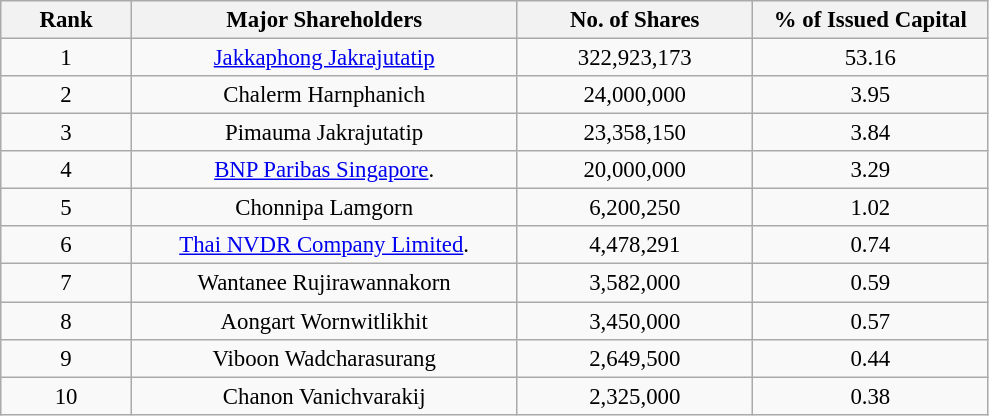<table class="wikitable sortable" style="font-size: 95%; text-align:center">
<tr>
<th width="80">Rank</th>
<th width="250">Major Shareholders</th>
<th width="150">No. of Shares</th>
<th width="150">% of Issued Capital</th>
</tr>
<tr>
<td align=center>1</td>
<td><a href='#'>Jakkaphong Jakrajutatip</a></td>
<td>322,923,173</td>
<td>53.16</td>
</tr>
<tr>
<td align=center>2</td>
<td>Chalerm Harnphanich</td>
<td>24,000,000</td>
<td>3.95</td>
</tr>
<tr>
<td align=center>3</td>
<td>Pimauma Jakrajutatip</td>
<td>23,358,150</td>
<td>3.84</td>
</tr>
<tr>
<td align=center>4</td>
<td><a href='#'>BNP Paribas Singapore</a>.</td>
<td>20,000,000</td>
<td>3.29</td>
</tr>
<tr>
<td align=center>5</td>
<td>Chonnipa Lamgorn</td>
<td>6,200,250</td>
<td>1.02</td>
</tr>
<tr>
<td align=center>6</td>
<td><a href='#'>Thai NVDR Company Limited</a>.</td>
<td>4,478,291</td>
<td>0.74</td>
</tr>
<tr>
<td align=center>7</td>
<td>Wantanee Rujirawannakorn</td>
<td>3,582,000</td>
<td>0.59</td>
</tr>
<tr>
<td align=center>8</td>
<td>Aongart Wornwitlikhit</td>
<td>3,450,000</td>
<td>0.57</td>
</tr>
<tr>
<td align=center>9</td>
<td>Viboon Wadcharasurang</td>
<td>2,649,500</td>
<td>0.44</td>
</tr>
<tr>
<td align=center>10</td>
<td>Chanon Vanichvarakij</td>
<td>2,325,000</td>
<td>0.38</td>
</tr>
</table>
